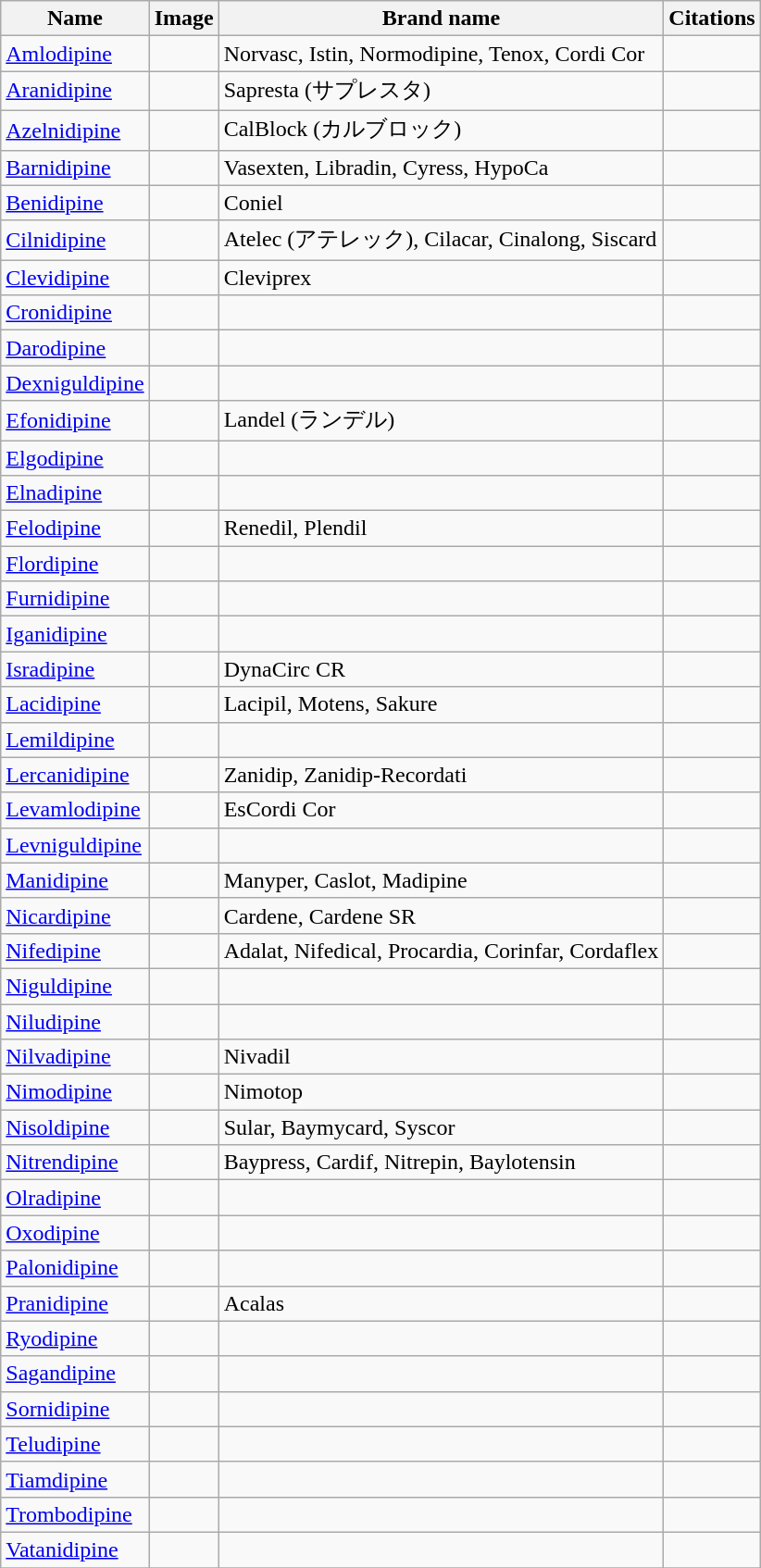<table class="wikitable">
<tr>
<th>Name</th>
<th>Image</th>
<th>Brand name</th>
<th>Citations</th>
</tr>
<tr>
<td><a href='#'>Amlodipine</a></td>
<td></td>
<td>Norvasc, Istin, Normodipine, Tenox, Cordi Cor</td>
<td></td>
</tr>
<tr>
<td><a href='#'>Aranidipine</a></td>
<td></td>
<td>Sapresta (サプレスタ)</td>
<td></td>
</tr>
<tr>
<td><a href='#'>Azelnidipine</a></td>
<td></td>
<td>CalBlock (カルブロック)</td>
<td></td>
</tr>
<tr>
<td><a href='#'>Barnidipine</a></td>
<td></td>
<td>Vasexten, Libradin, Cyress, HypoCa</td>
<td></td>
</tr>
<tr>
<td><a href='#'>Benidipine</a></td>
<td></td>
<td>Coniel</td>
<td></td>
</tr>
<tr>
<td><a href='#'>Cilnidipine</a></td>
<td></td>
<td>Atelec (アテレック), Cilacar, Cinalong, Siscard</td>
<td></td>
</tr>
<tr>
<td><a href='#'>Clevidipine</a></td>
<td></td>
<td>Cleviprex</td>
<td></td>
</tr>
<tr>
<td><a href='#'>Cronidipine</a></td>
<td></td>
<td></td>
<td></td>
</tr>
<tr>
<td><a href='#'>Darodipine</a></td>
<td></td>
<td></td>
<td></td>
</tr>
<tr>
<td><a href='#'>Dexniguldipine</a></td>
<td></td>
<td></td>
<td></td>
</tr>
<tr>
<td><a href='#'>Efonidipine</a></td>
<td></td>
<td>Landel (ランデル)</td>
<td></td>
</tr>
<tr>
<td><a href='#'>Elgodipine</a></td>
<td></td>
<td></td>
<td></td>
</tr>
<tr>
<td><a href='#'>Elnadipine</a></td>
<td></td>
<td></td>
<td></td>
</tr>
<tr>
<td><a href='#'>Felodipine</a></td>
<td></td>
<td>Renedil, Plendil</td>
<td></td>
</tr>
<tr>
<td><a href='#'>Flordipine</a></td>
<td></td>
<td></td>
<td></td>
</tr>
<tr>
<td><a href='#'>Furnidipine</a></td>
<td></td>
<td></td>
<td></td>
</tr>
<tr>
<td><a href='#'>Iganidipine</a></td>
<td></td>
<td></td>
<td></td>
</tr>
<tr>
<td><a href='#'>Isradipine</a></td>
<td></td>
<td>DynaCirc CR</td>
<td></td>
</tr>
<tr>
<td><a href='#'>Lacidipine</a></td>
<td></td>
<td>Lacipil, Motens, Sakure</td>
<td></td>
</tr>
<tr>
<td><a href='#'>Lemildipine</a></td>
<td></td>
<td></td>
<td></td>
</tr>
<tr>
<td><a href='#'>Lercanidipine</a></td>
<td></td>
<td>Zanidip, Zanidip-Recordati</td>
<td></td>
</tr>
<tr>
<td><a href='#'>Levamlodipine</a></td>
<td></td>
<td>EsCordi Cor</td>
<td></td>
</tr>
<tr>
<td><a href='#'>Levniguldipine</a></td>
<td></td>
<td></td>
<td></td>
</tr>
<tr>
<td><a href='#'>Manidipine</a></td>
<td></td>
<td>Manyper, Caslot, Madipine</td>
<td></td>
</tr>
<tr>
<td><a href='#'>Nicardipine</a></td>
<td></td>
<td>Cardene, Cardene SR</td>
<td></td>
</tr>
<tr>
<td><a href='#'>Nifedipine</a></td>
<td></td>
<td>Adalat, Nifedical, Procardia, Corinfar, Cordaflex</td>
<td></td>
</tr>
<tr>
<td><a href='#'>Niguldipine</a></td>
<td></td>
<td></td>
<td></td>
</tr>
<tr>
<td><a href='#'>Niludipine</a></td>
<td></td>
<td></td>
<td></td>
</tr>
<tr>
<td><a href='#'>Nilvadipine</a></td>
<td></td>
<td>Nivadil</td>
<td></td>
</tr>
<tr>
<td><a href='#'>Nimodipine</a></td>
<td></td>
<td>Nimotop</td>
<td></td>
</tr>
<tr>
<td><a href='#'>Nisoldipine</a></td>
<td></td>
<td>Sular, Baymycard, Syscor</td>
<td></td>
</tr>
<tr>
<td><a href='#'>Nitrendipine</a></td>
<td></td>
<td>Baypress, Cardif, Nitrepin, Baylotensin</td>
<td></td>
</tr>
<tr>
<td><a href='#'>Olradipine</a></td>
<td></td>
<td></td>
<td></td>
</tr>
<tr>
<td><a href='#'>Oxodipine</a></td>
<td></td>
<td></td>
<td></td>
</tr>
<tr>
<td><a href='#'>Palonidipine</a></td>
<td></td>
<td></td>
<td></td>
</tr>
<tr>
<td><a href='#'>Pranidipine</a></td>
<td></td>
<td>Acalas</td>
<td></td>
</tr>
<tr>
<td><a href='#'>Ryodipine</a></td>
<td></td>
<td></td>
<td></td>
</tr>
<tr>
<td><a href='#'>Sagandipine</a></td>
<td></td>
<td></td>
<td></td>
</tr>
<tr>
<td><a href='#'>Sornidipine</a></td>
<td></td>
<td></td>
<td></td>
</tr>
<tr>
<td><a href='#'>Teludipine</a></td>
<td></td>
<td></td>
<td></td>
</tr>
<tr>
<td><a href='#'>Tiamdipine</a></td>
<td></td>
<td></td>
<td></td>
</tr>
<tr>
<td><a href='#'>Trombodipine</a></td>
<td></td>
<td></td>
<td></td>
</tr>
<tr>
<td><a href='#'>Vatanidipine</a></td>
<td></td>
<td></td>
<td></td>
</tr>
<tr>
</tr>
</table>
